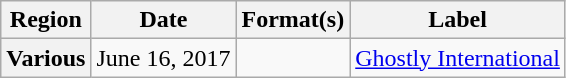<table class="wikitable plainrowheaders">
<tr>
<th scope="col">Region</th>
<th scope="col">Date</th>
<th scope="col">Format(s)</th>
<th scope="col">Label</th>
</tr>
<tr>
<th scope="row">Various</th>
<td>June 16, 2017</td>
<td></td>
<td><a href='#'>Ghostly International</a></td>
</tr>
</table>
